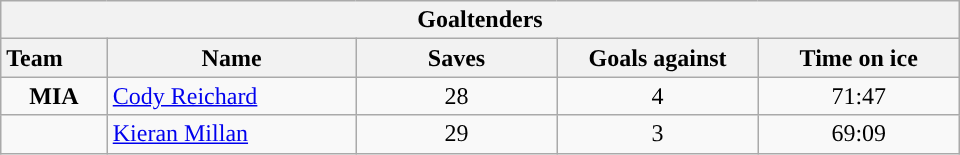<table class="wikitable" style="width:40em; text-align:right;">
<tr>
<th colspan=5>Goaltenders</th>
</tr>
<tr>
<th style="width:4em; text-align:left;">Team</th>
<th style="width:10em;">Name</th>
<th style="width:8em;">Saves</th>
<th style="width:8em;">Goals against</th>
<th style="width:8em;">Time on ice</th>
</tr>
<tr>
<td align=center><strong>MIA</strong></td>
<td style="text-align:left;"><a href='#'>Cody Reichard</a></td>
<td align=center>28</td>
<td align=center>4</td>
<td align=center>71:47</td>
</tr>
<tr>
<td align=center style=><strong></strong></td>
<td style="text-align:left;"><a href='#'>Kieran Millan</a></td>
<td align=center>29</td>
<td align=center>3</td>
<td align=center>69:09</td>
</tr>
</table>
